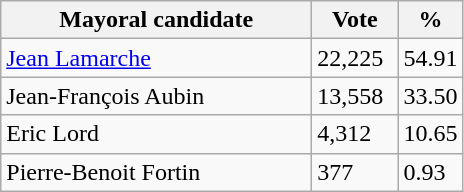<table class="wikitable">
<tr>
<th bgcolor="#DDDDFF" width="200px">Mayoral candidate</th>
<th bgcolor="#DDDDFF" width="50px">Vote</th>
<th bgcolor="#DDDDFF" width="30px">%</th>
</tr>
<tr>
<td><a href='#'>Jean Lamarche</a></td>
<td>22,225</td>
<td>54.91</td>
</tr>
<tr>
<td>Jean-François Aubin</td>
<td>13,558</td>
<td>33.50</td>
</tr>
<tr>
<td>Eric Lord</td>
<td>4,312</td>
<td>10.65</td>
</tr>
<tr>
<td>Pierre-Benoit Fortin</td>
<td>377</td>
<td>0.93</td>
</tr>
</table>
